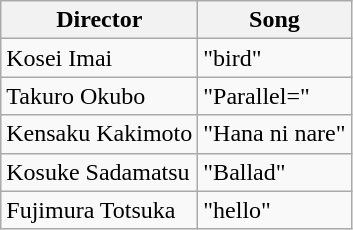<table class="wikitable">
<tr>
<th>Director</th>
<th>Song</th>
</tr>
<tr>
<td>Kosei Imai</td>
<td>"bird"</td>
</tr>
<tr>
<td>Takuro Okubo</td>
<td>"Parallel="</td>
</tr>
<tr>
<td>Kensaku Kakimoto</td>
<td>"Hana ni nare"</td>
</tr>
<tr>
<td>Kosuke Sadamatsu</td>
<td>"Ballad"</td>
</tr>
<tr>
<td>Fujimura Totsuka</td>
<td>"hello"</td>
</tr>
</table>
